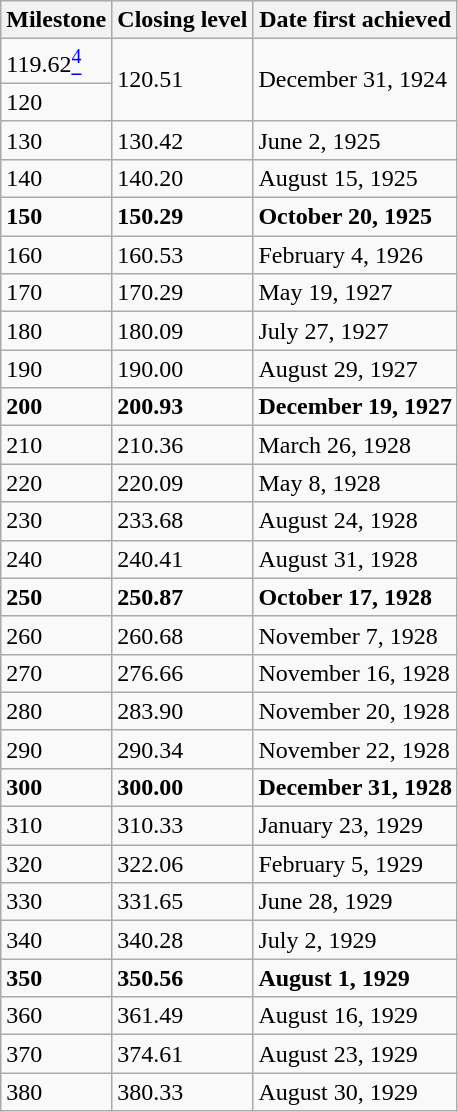<table class="wikitable">
<tr>
<th>Milestone</th>
<th>Closing level</th>
<th>Date first achieved</th>
</tr>
<tr>
<td>119.62<a href='#'><sup>4</sup></a></td>
<td rowspan="2">120.51</td>
<td rowspan="2">December 31, 1924</td>
</tr>
<tr>
<td>120</td>
</tr>
<tr>
<td>130</td>
<td>130.42</td>
<td>June 2, 1925</td>
</tr>
<tr>
<td>140</td>
<td>140.20</td>
<td>August 15, 1925</td>
</tr>
<tr>
<td><strong>150</strong></td>
<td><strong>150.29</strong></td>
<td><strong>October 20, 1925</strong></td>
</tr>
<tr>
<td>160</td>
<td>160.53</td>
<td>February 4, 1926</td>
</tr>
<tr>
<td>170</td>
<td>170.29</td>
<td>May 19, 1927</td>
</tr>
<tr>
<td>180</td>
<td>180.09</td>
<td>July 27, 1927</td>
</tr>
<tr>
<td>190</td>
<td>190.00</td>
<td>August 29, 1927</td>
</tr>
<tr>
<td><strong>200</strong></td>
<td><strong>200.93</strong></td>
<td><strong>December 19, 1927</strong></td>
</tr>
<tr>
<td>210</td>
<td>210.36</td>
<td>March 26, 1928</td>
</tr>
<tr>
<td>220</td>
<td>220.09</td>
<td>May 8, 1928</td>
</tr>
<tr>
<td>230</td>
<td>233.68</td>
<td>August 24, 1928</td>
</tr>
<tr>
<td>240</td>
<td>240.41</td>
<td>August 31, 1928</td>
</tr>
<tr>
<td><strong>250</strong></td>
<td><strong>250.87</strong></td>
<td><strong>October 17, 1928</strong></td>
</tr>
<tr>
<td>260</td>
<td>260.68</td>
<td>November 7, 1928</td>
</tr>
<tr>
<td>270</td>
<td>276.66</td>
<td>November 16, 1928</td>
</tr>
<tr>
<td>280</td>
<td>283.90</td>
<td>November 20, 1928</td>
</tr>
<tr>
<td>290</td>
<td>290.34</td>
<td>November 22, 1928</td>
</tr>
<tr>
<td><strong>300</strong></td>
<td><strong>300.00</strong></td>
<td><strong>December 31, 1928</strong></td>
</tr>
<tr>
<td>310</td>
<td>310.33</td>
<td>January 23, 1929</td>
</tr>
<tr>
<td>320</td>
<td>322.06</td>
<td>February 5, 1929</td>
</tr>
<tr>
<td>330</td>
<td>331.65</td>
<td>June 28, 1929</td>
</tr>
<tr>
<td>340</td>
<td>340.28</td>
<td>July 2, 1929</td>
</tr>
<tr>
<td><strong>350</strong></td>
<td><strong>350.56</strong></td>
<td><strong>August 1, 1929</strong></td>
</tr>
<tr>
<td>360</td>
<td>361.49</td>
<td>August 16, 1929</td>
</tr>
<tr>
<td>370</td>
<td>374.61</td>
<td>August 23, 1929</td>
</tr>
<tr>
<td>380</td>
<td>380.33</td>
<td>August 30, 1929</td>
</tr>
</table>
